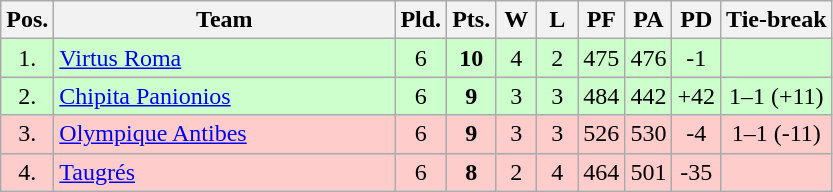<table class="wikitable" style="text-align:center">
<tr>
<th width=15>Pos.</th>
<th width=220>Team</th>
<th width=20>Pld.</th>
<th width=20>Pts.</th>
<th width=20>W</th>
<th width=20>L</th>
<th width=20>PF</th>
<th width=20>PA</th>
<th width=20>PD</th>
<th>Tie-break</th>
</tr>
<tr style="background: #ccffcc;">
<td>1.</td>
<td align=left> <a href='#'>Virtus Roma</a></td>
<td>6</td>
<td><strong>10</strong></td>
<td>4</td>
<td>2</td>
<td>475</td>
<td>476</td>
<td>-1</td>
<td></td>
</tr>
<tr style="background: #ccffcc;">
<td>2.</td>
<td align=left> <a href='#'>Chipita Panionios</a></td>
<td>6</td>
<td><strong>9</strong></td>
<td>3</td>
<td>3</td>
<td>484</td>
<td>442</td>
<td>+42</td>
<td>1–1 (+11)</td>
</tr>
<tr style="background: #ffcccc;">
<td>3.</td>
<td align=left> <a href='#'>Olympique Antibes</a></td>
<td>6</td>
<td><strong>9</strong></td>
<td>3</td>
<td>3</td>
<td>526</td>
<td>530</td>
<td>-4</td>
<td>1–1 (-11)</td>
</tr>
<tr style="background: #ffcccc;">
<td>4.</td>
<td align=left> <a href='#'>Taugrés</a></td>
<td>6</td>
<td><strong>8</strong></td>
<td>2</td>
<td>4</td>
<td>464</td>
<td>501</td>
<td>-35</td>
<td></td>
</tr>
</table>
